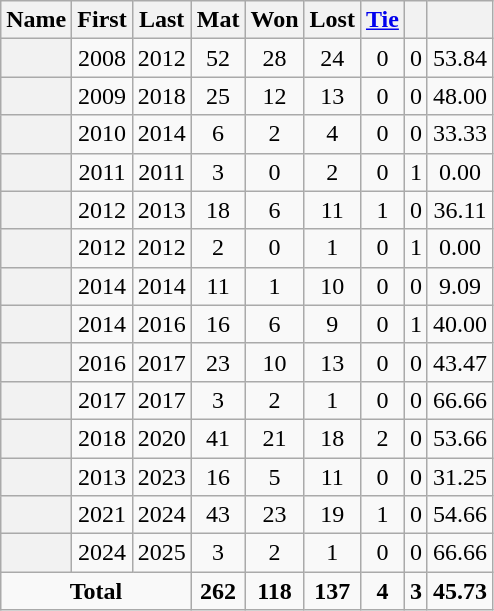<table class="wikitable plainrowheaders sortable">
<tr>
<th scope="col">Name</th>
<th scope="col">First</th>
<th scope="col">Last</th>
<th scope="col">Mat</th>
<th scope="col">Won</th>
<th scope="col">Lost</th>
<th scope="col"><a href='#'>Tie</a></th>
<th scope="col"><a href='#'></a></th>
<th scope="col"></th>
</tr>
<tr align=center>
<th scope="row"></th>
<td>2008</td>
<td>2012</td>
<td>52</td>
<td>28</td>
<td>24</td>
<td>0</td>
<td>0</td>
<td>53.84</td>
</tr>
<tr align=center>
<th scope="row"></th>
<td>2009</td>
<td>2018</td>
<td>25</td>
<td>12</td>
<td>13</td>
<td>0</td>
<td>0</td>
<td>48.00</td>
</tr>
<tr align=center>
<th scope="row"></th>
<td>2010</td>
<td>2014</td>
<td>6</td>
<td>2</td>
<td>4</td>
<td>0</td>
<td>0</td>
<td>33.33</td>
</tr>
<tr align=center>
<th scope="row"></th>
<td>2011</td>
<td>2011</td>
<td>3</td>
<td>0</td>
<td>2</td>
<td>0</td>
<td>1</td>
<td>0.00</td>
</tr>
<tr align=center>
<th scope="row"></th>
<td>2012</td>
<td>2013</td>
<td>18</td>
<td>6</td>
<td>11</td>
<td>1</td>
<td>0</td>
<td>36.11</td>
</tr>
<tr align=center>
<th scope="row"></th>
<td>2012</td>
<td>2012</td>
<td>2</td>
<td>0</td>
<td>1</td>
<td>0</td>
<td>1</td>
<td>0.00</td>
</tr>
<tr align=center>
<th scope="row"></th>
<td>2014</td>
<td>2014</td>
<td>11</td>
<td>1</td>
<td>10</td>
<td>0</td>
<td>0</td>
<td>9.09</td>
</tr>
<tr align=center>
<th scope="row"></th>
<td>2014</td>
<td>2016</td>
<td>16</td>
<td>6</td>
<td>9</td>
<td>0</td>
<td>1</td>
<td>40.00</td>
</tr>
<tr align=center>
<th scope="row"></th>
<td>2016</td>
<td>2017</td>
<td>23</td>
<td>10</td>
<td>13</td>
<td>0</td>
<td>0</td>
<td>43.47</td>
</tr>
<tr align=center>
<th scope="row"></th>
<td>2017</td>
<td>2017</td>
<td>3</td>
<td>2</td>
<td>1</td>
<td>0</td>
<td>0</td>
<td>66.66</td>
</tr>
<tr align=center>
<th scope="row"></th>
<td>2018</td>
<td>2020</td>
<td>41</td>
<td>21</td>
<td>18</td>
<td>2</td>
<td>0</td>
<td>53.66</td>
</tr>
<tr align=center>
<th scope="row"></th>
<td>2013</td>
<td>2023</td>
<td>16</td>
<td>5</td>
<td>11</td>
<td>0</td>
<td>0</td>
<td>31.25</td>
</tr>
<tr align=center>
<th scope="row"></th>
<td>2021</td>
<td>2024</td>
<td>43</td>
<td>23</td>
<td>19</td>
<td>1</td>
<td>0</td>
<td>54.66</td>
</tr>
<tr align=center>
<th scope="row"></th>
<td>2024</td>
<td>2025</td>
<td>3</td>
<td>2</td>
<td>1</td>
<td>0</td>
<td>0</td>
<td>66.66</td>
</tr>
<tr class="sortbottom" style="text-align:center;">
<td colspan=3><strong>Total</strong></td>
<td><strong>262</strong></td>
<td><strong>118</strong></td>
<td><strong>137</strong></td>
<td><strong>4</strong></td>
<td><strong>3</strong></td>
<td><strong>45.73</strong></td>
</tr>
</table>
